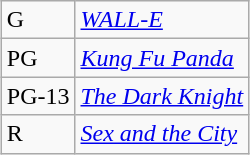<table class="wikitable sortable" style="margin:auto; margin:auto;">
<tr>
<td>G</td>
<td><em><a href='#'>WALL-E</a></em></td>
</tr>
<tr>
<td>PG</td>
<td><em><a href='#'>Kung Fu Panda</a></em></td>
</tr>
<tr>
<td>PG-13</td>
<td><em><a href='#'>The Dark Knight</a></em></td>
</tr>
<tr>
<td>R</td>
<td><em><a href='#'>Sex and the City</a></em></td>
</tr>
</table>
